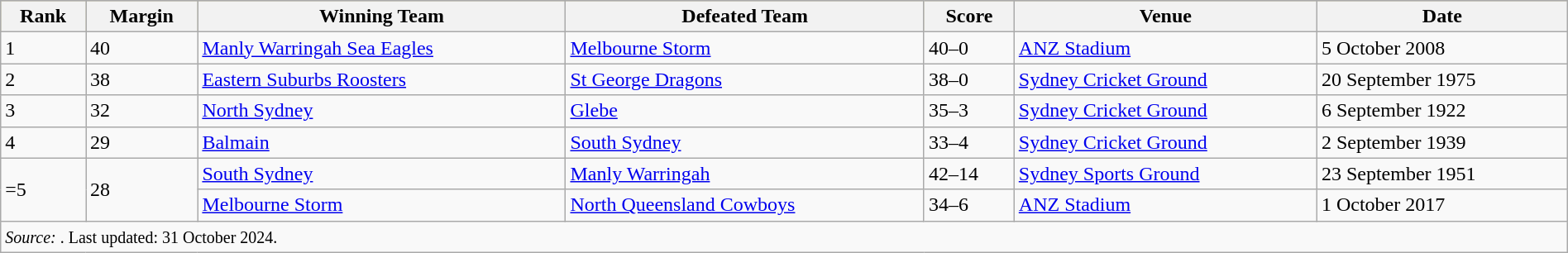<table class="wikitable" style="width:100%">
<tr style="background:#bdb76b;">
<th>Rank</th>
<th>Margin</th>
<th>Winning Team</th>
<th>Defeated Team</th>
<th>Score</th>
<th>Venue</th>
<th>Date</th>
</tr>
<tr>
<td>1</td>
<td>40</td>
<td><a href='#'>Manly Warringah Sea Eagles</a></td>
<td><a href='#'>Melbourne Storm</a></td>
<td>40–0</td>
<td><a href='#'>ANZ Stadium</a></td>
<td>5 October 2008</td>
</tr>
<tr>
<td>2</td>
<td>38</td>
<td><a href='#'>Eastern Suburbs Roosters</a></td>
<td><a href='#'>St George Dragons</a></td>
<td>38–0</td>
<td><a href='#'>Sydney Cricket Ground</a></td>
<td>20 September 1975</td>
</tr>
<tr>
<td>3</td>
<td>32</td>
<td><a href='#'>North Sydney</a></td>
<td><a href='#'>Glebe</a></td>
<td>35–3</td>
<td><a href='#'>Sydney Cricket Ground</a></td>
<td>6 September 1922</td>
</tr>
<tr>
<td>4</td>
<td>29</td>
<td><a href='#'>Balmain</a></td>
<td><a href='#'>South Sydney</a></td>
<td>33–4</td>
<td><a href='#'>Sydney Cricket Ground</a></td>
<td>2 September 1939</td>
</tr>
<tr>
<td rowspan="2">=5</td>
<td rowspan="2">28</td>
<td><a href='#'>South Sydney</a></td>
<td><a href='#'>Manly Warringah</a></td>
<td>42–14</td>
<td><a href='#'>Sydney Sports Ground</a></td>
<td>23 September 1951</td>
</tr>
<tr>
<td><a href='#'>Melbourne Storm</a></td>
<td><a href='#'>North Queensland Cowboys</a></td>
<td>34–6</td>
<td><a href='#'>ANZ Stadium</a></td>
<td>1 October 2017</td>
</tr>
<tr>
<td colspan=7><small><em>Source: </em>. Last updated: 31 October 2024.</small></td>
</tr>
</table>
